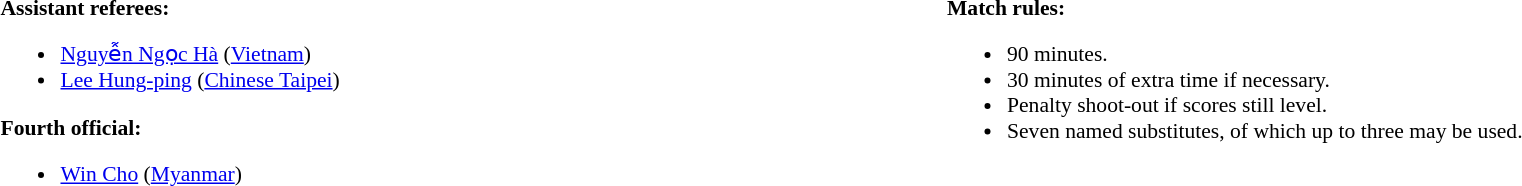<table style="width:100%; font-size:90%;">
<tr>
<td style="width:50%; vertical-align:top;"><br><strong>Assistant referees:</strong><ul><li><a href='#'>Nguyễn Ngọc Hà</a> (<a href='#'>Vietnam</a>)</li><li><a href='#'>Lee Hung-ping</a> (<a href='#'>Chinese Taipei</a>)</li></ul><strong>Fourth official:</strong><ul><li><a href='#'>Win Cho</a> (<a href='#'>Myanmar</a>)</li></ul></td>
<td style="width:50%; vertical-align:top;"><br><strong>Match rules:</strong><ul><li>90 minutes.</li><li>30 minutes of extra time if necessary.</li><li>Penalty shoot-out if scores still level.</li><li>Seven named substitutes, of which up to three may be used.</li></ul></td>
</tr>
</table>
